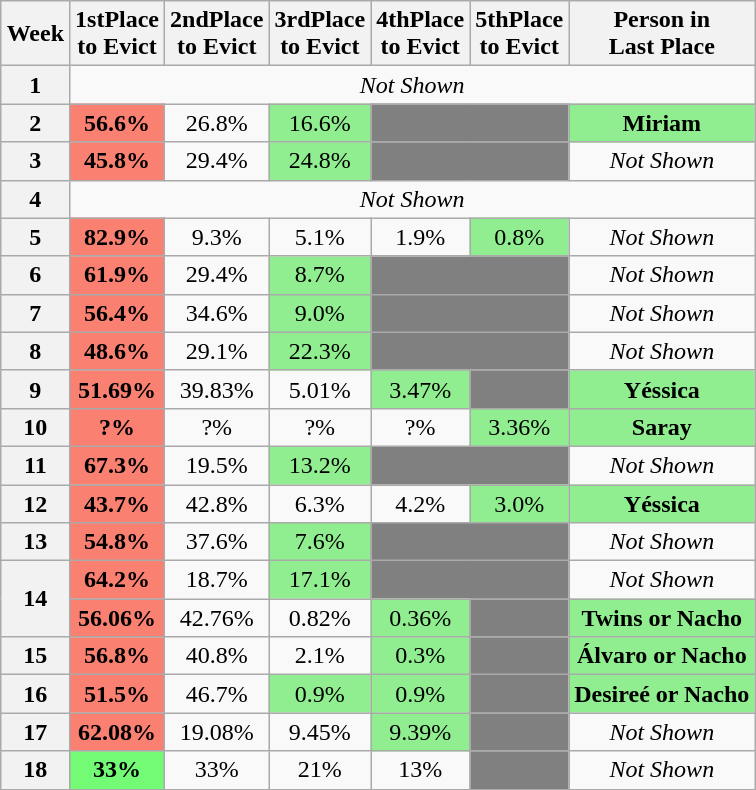<table class="wikitable" style="margin:1em auto; text-align:center">
<tr>
<th>Week</th>
<th>1stPlace<br>to Evict</th>
<th>2ndPlace<br>to Evict</th>
<th>3rdPlace<br>to Evict</th>
<th>4thPlace<br>to Evict</th>
<th>5thPlace<br>to Evict</th>
<th>Person in<br>Last Place</th>
</tr>
<tr>
<th>1</th>
<td colspan=6><em>Not Shown</em></td>
</tr>
<tr>
<th>2</th>
<td bgcolor="#fa8072"><strong>56.6%</strong></td>
<td>26.8%</td>
<td bgcolor="lightgreen">16.6%</td>
<td bgcolor="grey" colspan=2></td>
<td bgcolor="lightgreen"><strong>Miriam</strong></td>
</tr>
<tr>
<th>3</th>
<td bgcolor="#fa8072"><strong>45.8%</strong></td>
<td>29.4%</td>
<td bgcolor="lightgreen">24.8%</td>
<td bgcolor="grey" colspan=2></td>
<td><em>Not Shown</em></td>
</tr>
<tr>
<th>4</th>
<td colspan=6><em>Not Shown</em></td>
</tr>
<tr>
<th>5</th>
<td bgcolor="#fa8072"><strong>82.9%</strong></td>
<td>9.3%</td>
<td>5.1%</td>
<td>1.9%</td>
<td bgcolor="lightgreen">0.8%</td>
<td><em>Not Shown</em></td>
</tr>
<tr>
<th>6</th>
<td bgcolor="#fa8072"><strong>61.9%</strong></td>
<td>29.4%</td>
<td bgcolor="lightgreen">8.7%</td>
<td bgcolor="grey" colspan=2></td>
<td><em>Not Shown</em></td>
</tr>
<tr>
<th>7</th>
<td bgcolor="#fa8072"><strong>56.4%</strong></td>
<td>34.6%</td>
<td bgcolor="lightgreen">9.0%</td>
<td bgcolor="grey" colspan=2></td>
<td><em>Not Shown</em></td>
</tr>
<tr>
<th>8</th>
<td bgcolor="#fa8072"><strong>48.6%</strong></td>
<td>29.1%</td>
<td bgcolor="lightgreen">22.3%</td>
<td bgcolor="grey" colspan=2></td>
<td><em>Not Shown</em></td>
</tr>
<tr>
<th>9</th>
<td bgcolor="#fa8072"><strong>51.69%</strong></td>
<td>39.83%</td>
<td>5.01%</td>
<td bgcolor="lightgreen">3.47%</td>
<td bgcolor="grey"></td>
<td bgcolor="lightgreen"><strong>Yéssica</strong></td>
</tr>
<tr>
<th>10</th>
<td bgcolor="#fa8072"><strong>?%</strong></td>
<td>?%</td>
<td>?%</td>
<td>?%</td>
<td bgcolor="lightgreen">3.36%</td>
<td bgcolor="lightgreen"><strong>Saray</strong></td>
</tr>
<tr>
<th>11</th>
<td bgcolor="#fa8072"><strong>67.3%</strong></td>
<td>19.5%</td>
<td bgcolor="lightgreen">13.2%</td>
<td bgcolor="grey" colspan=2></td>
<td><em>Not Shown</em></td>
</tr>
<tr>
<th>12</th>
<td bgcolor="#fa8072"><strong>43.7%</strong></td>
<td>42.8%</td>
<td>6.3%</td>
<td>4.2%</td>
<td bgcolor="lightgreen">3.0%</td>
<td bgcolor="lightgreen"><strong>Yéssica</strong></td>
</tr>
<tr>
<th>13</th>
<td bgcolor="#fa8072"><strong>54.8%</strong></td>
<td>37.6%</td>
<td bgcolor="lightgreen">7.6%</td>
<td bgcolor="grey" colspan=2></td>
<td><em>Not Shown</em></td>
</tr>
<tr>
<th rowspan="2">14</th>
<td bgcolor="#fa8072"><strong>64.2%</strong></td>
<td>18.7%</td>
<td bgcolor="lightgreen">17.1%</td>
<td bgcolor="grey" colspan=2></td>
<td><em>Not Shown</em></td>
</tr>
<tr>
<td bgcolor="#fa8072"><strong>56.06%</strong></td>
<td>42.76%</td>
<td>0.82%</td>
<td bgcolor="lightgreen">0.36%</td>
<td bgcolor="grey" colspan=1></td>
<td bgcolor="lightgreen"><strong>Twins or Nacho</strong></td>
</tr>
<tr>
<th>15</th>
<td bgcolor="#fa8072"><strong>56.8%</strong></td>
<td>40.8%</td>
<td>2.1%</td>
<td bgcolor="lightgreen">0.3%</td>
<td bgcolor="grey" colspan=1></td>
<td bgcolor="lightgreen"><strong>Álvaro or Nacho</strong></td>
</tr>
<tr>
<th>16</th>
<td bgcolor="#fa8072"><strong>51.5%</strong></td>
<td>46.7%</td>
<td bgcolor="lightgreen">0.9%</td>
<td bgcolor="lightgreen">0.9%</td>
<td bgcolor="grey" colspan=1></td>
<td bgcolor="lightgreen"><strong>Desireé or Nacho</strong></td>
</tr>
<tr>
<th>17</th>
<td bgcolor="#fa8072"><strong>62.08%</strong></td>
<td>19.08%</td>
<td>9.45%</td>
<td bgcolor="lightgreen">9.39%</td>
<td bgcolor="grey" colspan=1></td>
<td><em>Not Shown</em></td>
</tr>
<tr>
<th>18</th>
<td bgcolor="#73FB76"><strong>33%</strong></td>
<td>33%</td>
<td>21%</td>
<td>13%</td>
<td bgcolor="grey" colspan=1></td>
<td><em>Not Shown</em></td>
</tr>
</table>
